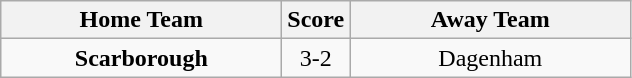<table class="wikitable" style="text-align:center">
<tr>
<th width=180>Home Team</th>
<th width=20>Score</th>
<th width=180>Away Team</th>
</tr>
<tr>
<td><strong>Scarborough</strong></td>
<td>3-2</td>
<td>Dagenham</td>
</tr>
</table>
